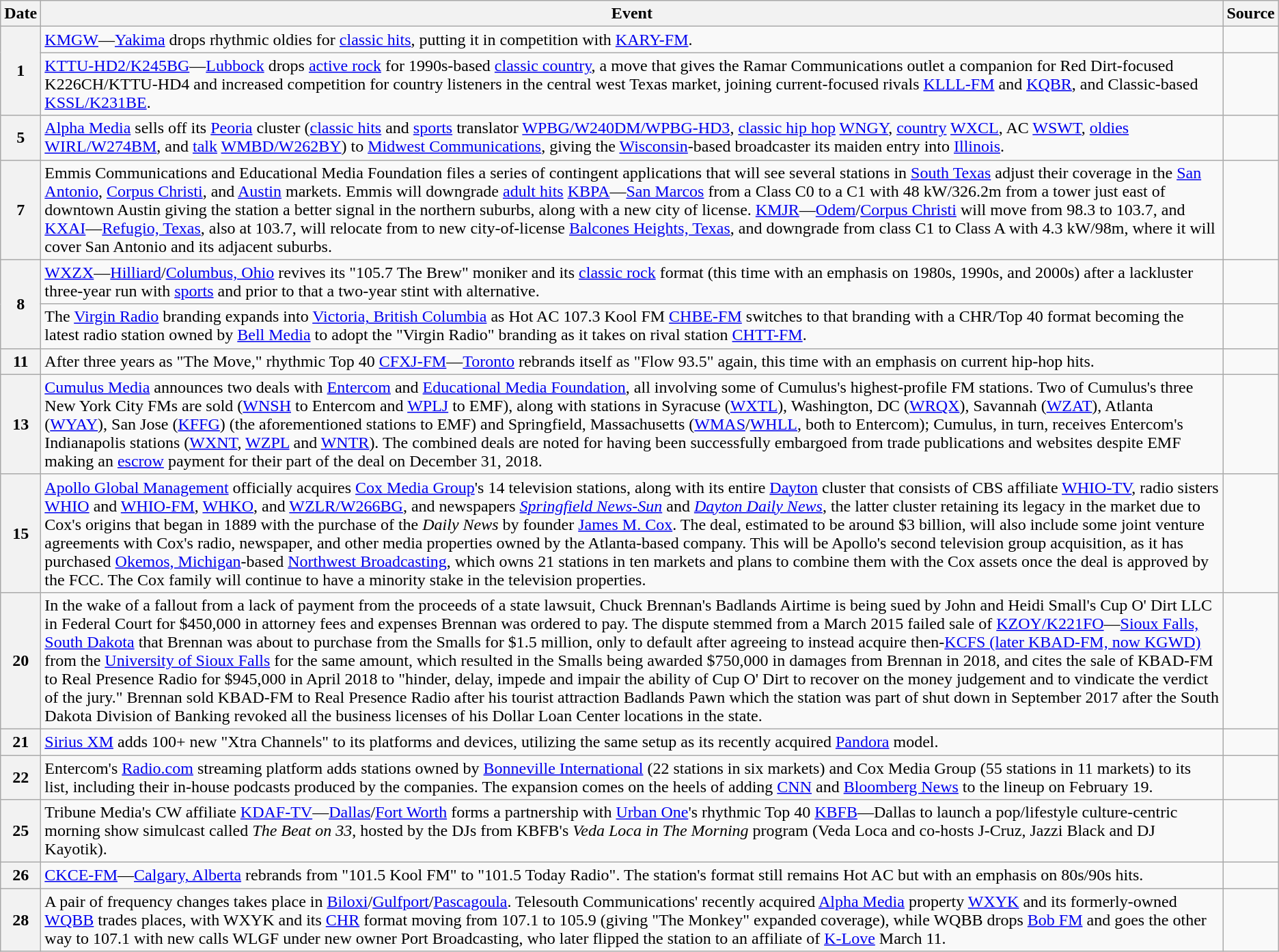<table class=wikitable>
<tr>
<th>Date</th>
<th>Event</th>
<th>Source</th>
</tr>
<tr>
<th rowspan=2>1</th>
<td><a href='#'>KMGW</a>—<a href='#'>Yakima</a> drops rhythmic oldies for <a href='#'>classic hits</a>, putting it in competition with <a href='#'>KARY-FM</a>.</td>
<td></td>
</tr>
<tr>
<td><a href='#'>KTTU-HD2/K245BG</a>—<a href='#'>Lubbock</a> drops <a href='#'>active rock</a> for 1990s-based <a href='#'>classic country</a>, a move that gives the Ramar Communications outlet a companion for Red Dirt-focused K226CH/KTTU-HD4 and increased competition for country listeners in the central west Texas market, joining current-focused rivals <a href='#'>KLLL-FM</a> and <a href='#'>KQBR</a>, and Classic-based <a href='#'>KSSL/K231BE</a>.</td>
<td></td>
</tr>
<tr>
<th>5</th>
<td><a href='#'>Alpha Media</a> sells off its <a href='#'>Peoria</a> cluster (<a href='#'>classic hits</a> and <a href='#'>sports</a> translator <a href='#'>WPBG/W240DM/WPBG-HD3</a>, <a href='#'>classic hip hop</a> <a href='#'>WNGY</a>, <a href='#'>country</a> <a href='#'>WXCL</a>, AC <a href='#'>WSWT</a>, <a href='#'>oldies</a> <a href='#'>WIRL/W274BM</a>, and <a href='#'>talk</a> <a href='#'>WMBD/W262BY</a>) to <a href='#'>Midwest Communications</a>, giving the <a href='#'>Wisconsin</a>-based broadcaster its maiden entry into <a href='#'>Illinois</a>.</td>
<td></td>
</tr>
<tr>
<th>7</th>
<td>Emmis Communications and Educational Media Foundation files a series of contingent applications that will see several stations in <a href='#'>South Texas</a> adjust their coverage in the <a href='#'>San Antonio</a>, <a href='#'>Corpus Christi</a>, and <a href='#'>Austin</a> markets. Emmis will downgrade <a href='#'>adult hits</a> <a href='#'>KBPA</a>—<a href='#'>San Marcos</a> from a Class C0 to a C1 with 48 kW/326.2m from a tower just east of downtown Austin giving the station a better signal in the northern suburbs, along with a new city of license. <a href='#'>KMJR</a>—<a href='#'>Odem</a>/<a href='#'>Corpus Christi</a> will move from 98.3 to 103.7, and <a href='#'>KXAI</a>—<a href='#'>Refugio, Texas</a>, also at 103.7, will relocate from to new city-of-license <a href='#'>Balcones Heights, Texas</a>, and downgrade from class C1 to Class A with 4.3 kW/98m, where it will cover San Antonio and its adjacent suburbs.</td>
<td></td>
</tr>
<tr>
<th rowspan=2>8</th>
<td><a href='#'>WXZX</a>—<a href='#'>Hilliard</a>/<a href='#'>Columbus, Ohio</a> revives its "105.7 The Brew" moniker and its <a href='#'>classic rock</a> format (this time with an emphasis on 1980s, 1990s, and 2000s) after a lackluster three-year run with <a href='#'>sports</a> and prior to that a two-year stint with alternative.</td>
<td></td>
</tr>
<tr>
<td>The <a href='#'>Virgin Radio</a> branding expands into <a href='#'>Victoria, British Columbia</a> as Hot AC 107.3 Kool FM <a href='#'>CHBE-FM</a> switches to that branding with a CHR/Top 40 format becoming the latest radio station owned by <a href='#'>Bell Media</a> to adopt the "Virgin Radio" branding as it takes on rival station <a href='#'>CHTT-FM</a>.</td>
<td></td>
</tr>
<tr>
<th>11</th>
<td>After three years as "The Move," rhythmic Top 40 <a href='#'>CFXJ-FM</a>—<a href='#'>Toronto</a> rebrands itself as "Flow 93.5" again, this time with an emphasis on current hip-hop hits.</td>
<td></td>
</tr>
<tr>
<th>13</th>
<td><a href='#'>Cumulus Media</a> announces two deals with <a href='#'>Entercom</a> and <a href='#'>Educational Media Foundation</a>, all involving some of Cumulus's highest-profile FM stations. Two of Cumulus's three New York City FMs are sold (<a href='#'>WNSH</a> to Entercom and <a href='#'>WPLJ</a> to EMF), along with stations in Syracuse (<a href='#'>WXTL</a>), Washington, DC (<a href='#'>WRQX</a>), Savannah (<a href='#'>WZAT</a>), Atlanta (<a href='#'>WYAY</a>), San Jose (<a href='#'>KFFG</a>) (the aforementioned stations to EMF) and Springfield, Massachusetts (<a href='#'>WMAS</a>/<a href='#'>WHLL</a>, both to Entercom); Cumulus, in turn, receives Entercom's Indianapolis stations (<a href='#'>WXNT</a>, <a href='#'>WZPL</a> and <a href='#'>WNTR</a>). The combined deals are noted for having been successfully embargoed from trade publications and websites despite EMF making an <a href='#'>escrow</a> payment for their part of the deal on December 31, 2018.</td>
<td></td>
</tr>
<tr>
<th>15</th>
<td><a href='#'>Apollo Global Management</a> officially acquires <a href='#'>Cox Media Group</a>'s 14 television stations, along with its entire <a href='#'>Dayton</a> cluster that consists of CBS affiliate <a href='#'>WHIO-TV</a>, radio sisters <a href='#'>WHIO</a> and <a href='#'>WHIO-FM</a>, <a href='#'>WHKO</a>, and <a href='#'>WZLR/W266BG</a>, and newspapers <em><a href='#'>Springfield News-Sun</a></em> and <em><a href='#'>Dayton Daily News</a></em>, the latter cluster retaining its legacy in the market due to Cox's origins that began in 1889 with the purchase of the <em>Daily News</em> by founder <a href='#'>James M. Cox</a>. The deal, estimated to be around $3 billion, will also include some joint venture agreements with Cox's radio, newspaper, and other media properties owned by the Atlanta-based company. This will be Apollo's second television group acquisition, as it has purchased <a href='#'>Okemos, Michigan</a>-based <a href='#'>Northwest Broadcasting</a>, which owns 21 stations in ten markets and plans to combine them with the Cox assets once the deal is approved by the FCC. The Cox family will continue to have a minority stake in the television properties.</td>
<td></td>
</tr>
<tr>
<th>20</th>
<td>In the wake of a fallout from a lack of payment from the proceeds of a state lawsuit, Chuck Brennan's Badlands Airtime is being sued by John and Heidi Small's Cup O' Dirt LLC in Federal Court for $450,000 in attorney fees and expenses Brennan was ordered to pay. The dispute stemmed from a March 2015 failed sale of <a href='#'>KZOY/K221FO</a>—<a href='#'>Sioux Falls, South Dakota</a> that Brennan was about to purchase from the Smalls for $1.5 million, only to default after agreeing to instead acquire then-<a href='#'>KCFS (later KBAD-FM, now KGWD)</a> from the <a href='#'>University of Sioux Falls</a> for the same amount, which resulted in the Smalls being awarded $750,000 in damages from Brennan in 2018, and cites the sale of KBAD-FM to Real Presence Radio for $945,000 in April 2018 to "hinder, delay, impede and impair the ability of Cup O' Dirt to recover on the money judgement and to vindicate the verdict of the jury." Brennan sold KBAD-FM to Real Presence Radio after his tourist attraction Badlands Pawn which the station was part of shut down in September 2017 after the South Dakota Division of Banking revoked all the business licenses of his Dollar Loan Center locations in the state.</td>
<td></td>
</tr>
<tr>
<th>21</th>
<td><a href='#'>Sirius XM</a> adds 100+ new "Xtra Channels" to its platforms and devices, utilizing the same setup as its recently acquired <a href='#'>Pandora</a> model.</td>
<td></td>
</tr>
<tr>
<th>22</th>
<td>Entercom's <a href='#'>Radio.com</a> streaming platform adds stations owned by <a href='#'>Bonneville International</a> (22 stations in six markets) and Cox Media Group (55 stations in 11 markets) to its list, including their in-house podcasts produced by the companies. The expansion comes on the heels of adding <a href='#'>CNN</a> and <a href='#'>Bloomberg News</a> to the lineup on February 19.</td>
<td></td>
</tr>
<tr>
<th>25</th>
<td>Tribune Media's CW affiliate <a href='#'>KDAF-TV</a>—<a href='#'>Dallas</a>/<a href='#'>Fort Worth</a> forms a partnership with <a href='#'>Urban One</a>'s rhythmic Top 40 <a href='#'>KBFB</a>—Dallas to launch a pop/lifestyle culture-centric morning show simulcast called <em>The Beat on 33</em>, hosted by the DJs from KBFB's <em>Veda Loca in The Morning</em> program (Veda Loca and co-hosts J-Cruz, Jazzi Black and DJ Kayotik).</td>
<td></td>
</tr>
<tr>
<th>26</th>
<td><a href='#'>CKCE-FM</a>—<a href='#'>Calgary, Alberta</a> rebrands from "101.5 Kool FM" to "101.5 Today Radio". The station's format still remains Hot AC but with an emphasis on 80s/90s hits.</td>
<td></td>
</tr>
<tr>
<th>28</th>
<td>A pair of frequency changes takes place in <a href='#'>Biloxi</a>/<a href='#'>Gulfport</a>/<a href='#'>Pascagoula</a>. Telesouth Communications' recently acquired <a href='#'>Alpha Media</a> property <a href='#'>WXYK</a> and its formerly-owned <a href='#'>WQBB</a> trades places, with WXYK and its <a href='#'>CHR</a> format moving from 107.1 to 105.9 (giving "The Monkey" expanded coverage), while WQBB drops <a href='#'>Bob FM</a> and goes the other way to 107.1 with new calls WLGF under new owner Port Broadcasting, who later flipped the station to an affiliate of <a href='#'>K-Love</a> March 11.</td>
<td></td>
</tr>
</table>
